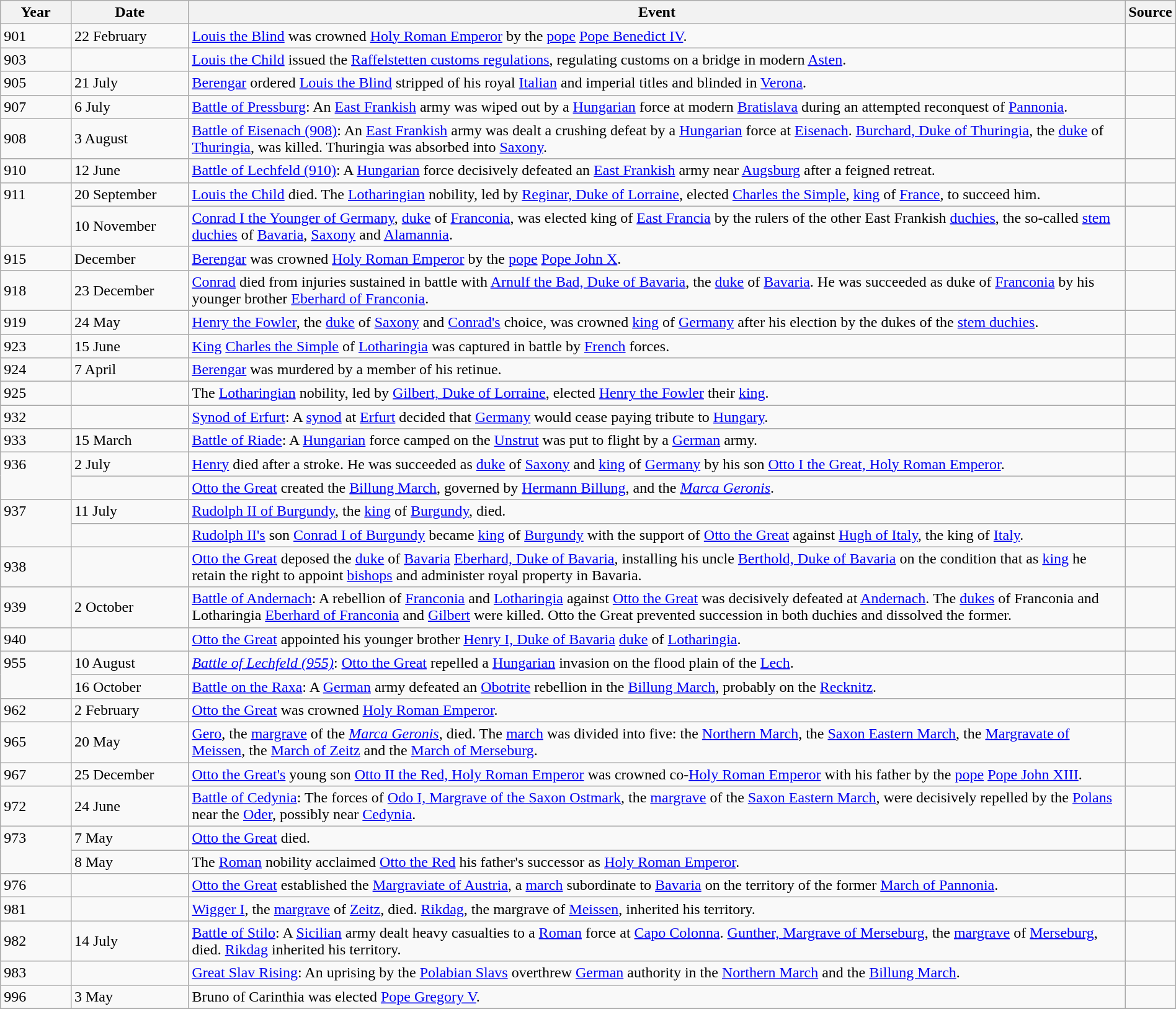<table class="wikitable" width="100%">
<tr>
<th style="width:6%">Year</th>
<th style="width:10%">Date</th>
<th>Event</th>
<th>Source</th>
</tr>
<tr>
<td>901</td>
<td>22 February</td>
<td><a href='#'>Louis the Blind</a> was crowned <a href='#'>Holy Roman Emperor</a> by the <a href='#'>pope</a> <a href='#'>Pope Benedict IV</a>.</td>
<td></td>
</tr>
<tr>
<td>903</td>
<td></td>
<td><a href='#'>Louis the Child</a> issued the <a href='#'>Raffelstetten customs regulations</a>, regulating customs on a bridge in modern <a href='#'>Asten</a>.</td>
<td></td>
</tr>
<tr>
<td>905</td>
<td>21 July</td>
<td><a href='#'>Berengar</a> ordered <a href='#'>Louis the Blind</a> stripped of his royal <a href='#'>Italian</a> and imperial titles and blinded in <a href='#'>Verona</a>.</td>
<td></td>
</tr>
<tr>
<td>907</td>
<td>6 July</td>
<td><a href='#'>Battle of Pressburg</a>: An <a href='#'>East Frankish</a> army was wiped out by a <a href='#'>Hungarian</a> force at modern <a href='#'>Bratislava</a> during an attempted reconquest of <a href='#'>Pannonia</a>.</td>
<td></td>
</tr>
<tr>
<td>908</td>
<td>3 August</td>
<td><a href='#'>Battle of Eisenach (908)</a>: An <a href='#'>East Frankish</a> army was dealt a crushing defeat by a <a href='#'>Hungarian</a> force at <a href='#'>Eisenach</a>. <a href='#'>Burchard, Duke of Thuringia</a>, the <a href='#'>duke</a> of <a href='#'>Thuringia</a>, was killed.  Thuringia was absorbed into <a href='#'>Saxony</a>.</td>
<td></td>
</tr>
<tr>
<td>910</td>
<td>12 June</td>
<td><a href='#'>Battle of Lechfeld (910)</a>: A <a href='#'>Hungarian</a> force decisively defeated an <a href='#'>East Frankish</a> army near <a href='#'>Augsburg</a> after a feigned retreat.</td>
<td></td>
</tr>
<tr>
<td rowspan="2" valign="top">911</td>
<td>20 September</td>
<td><a href='#'>Louis the Child</a> died.  The <a href='#'>Lotharingian</a> nobility, led by <a href='#'>Reginar, Duke of Lorraine</a>, elected <a href='#'>Charles the Simple</a>, <a href='#'>king</a> of <a href='#'>France</a>, to succeed him.</td>
<td></td>
</tr>
<tr>
<td>10 November</td>
<td><a href='#'>Conrad I the Younger of Germany</a>, <a href='#'>duke</a> of <a href='#'>Franconia</a>, was elected king of <a href='#'>East Francia</a> by the rulers of the other East Frankish <a href='#'>duchies</a>, the so-called <a href='#'>stem duchies</a> of <a href='#'>Bavaria</a>, <a href='#'>Saxony</a> and <a href='#'>Alamannia</a>.</td>
<td></td>
</tr>
<tr>
<td>915</td>
<td>December</td>
<td><a href='#'>Berengar</a> was crowned <a href='#'>Holy Roman Emperor</a> by the <a href='#'>pope</a> <a href='#'>Pope John X</a>.</td>
<td></td>
</tr>
<tr>
<td>918</td>
<td>23 December</td>
<td><a href='#'>Conrad</a> died from injuries sustained in battle with <a href='#'>Arnulf the Bad, Duke of Bavaria</a>, the <a href='#'>duke</a> of <a href='#'>Bavaria</a>.  He was succeeded as duke of <a href='#'>Franconia</a> by his younger brother <a href='#'>Eberhard of Franconia</a>.</td>
<td></td>
</tr>
<tr>
<td>919</td>
<td>24 May</td>
<td><a href='#'>Henry the Fowler</a>, the <a href='#'>duke</a> of <a href='#'>Saxony</a> and <a href='#'>Conrad's</a> choice, was crowned <a href='#'>king</a> of <a href='#'>Germany</a> after his election by the dukes of the <a href='#'>stem duchies</a>.</td>
<td></td>
</tr>
<tr>
<td>923</td>
<td>15 June</td>
<td><a href='#'>King</a> <a href='#'>Charles the Simple</a> of <a href='#'>Lotharingia</a> was captured in battle by <a href='#'>French</a> forces.</td>
<td></td>
</tr>
<tr>
<td>924</td>
<td>7 April</td>
<td><a href='#'>Berengar</a> was murdered by a member of his retinue.</td>
<td></td>
</tr>
<tr>
<td>925</td>
<td></td>
<td>The <a href='#'>Lotharingian</a> nobility, led by <a href='#'>Gilbert, Duke of Lorraine</a>, elected <a href='#'>Henry the Fowler</a> their <a href='#'>king</a>.</td>
<td></td>
</tr>
<tr>
<td>932</td>
<td></td>
<td><a href='#'>Synod of Erfurt</a>: A <a href='#'>synod</a> at <a href='#'>Erfurt</a> decided that <a href='#'>Germany</a> would cease paying tribute to <a href='#'>Hungary</a>.</td>
<td></td>
</tr>
<tr>
<td>933</td>
<td>15 March</td>
<td><a href='#'>Battle of Riade</a>: A <a href='#'>Hungarian</a> force camped on the <a href='#'>Unstrut</a> was put to flight by a <a href='#'>German</a> army.</td>
<td></td>
</tr>
<tr>
<td rowspan="2" valign="top">936</td>
<td>2 July</td>
<td><a href='#'>Henry</a> died after a stroke.  He was succeeded as <a href='#'>duke</a> of <a href='#'>Saxony</a> and <a href='#'>king</a> of <a href='#'>Germany</a> by his son <a href='#'>Otto I the Great, Holy Roman Emperor</a>.</td>
<td></td>
</tr>
<tr>
<td></td>
<td><a href='#'>Otto the Great</a> created the <a href='#'>Billung March</a>, governed by <a href='#'>Hermann Billung</a>, and the <em><a href='#'>Marca Geronis</a></em>.</td>
<td></td>
</tr>
<tr>
<td rowspan="2" valign="top">937</td>
<td>11 July</td>
<td><a href='#'>Rudolph II of Burgundy</a>, the <a href='#'>king</a> of <a href='#'>Burgundy</a>, died.</td>
<td></td>
</tr>
<tr>
<td></td>
<td><a href='#'>Rudolph II's</a> son <a href='#'>Conrad I of Burgundy</a> became <a href='#'>king</a> of <a href='#'>Burgundy</a> with the support of <a href='#'>Otto the Great</a> against <a href='#'>Hugh of Italy</a>, the king of <a href='#'>Italy</a>.</td>
<td></td>
</tr>
<tr>
<td>938</td>
<td></td>
<td><a href='#'>Otto the Great</a> deposed the <a href='#'>duke</a> of <a href='#'>Bavaria</a> <a href='#'>Eberhard, Duke of Bavaria</a>, installing his uncle <a href='#'>Berthold, Duke of Bavaria</a> on the condition that as <a href='#'>king</a> he retain the right to appoint <a href='#'>bishops</a> and administer royal property in Bavaria.</td>
<td></td>
</tr>
<tr>
<td>939</td>
<td>2 October</td>
<td><a href='#'>Battle of Andernach</a>: A rebellion of <a href='#'>Franconia</a> and <a href='#'>Lotharingia</a> against <a href='#'>Otto the Great</a> was decisively defeated at <a href='#'>Andernach</a>.  The <a href='#'>dukes</a> of Franconia and Lotharingia <a href='#'>Eberhard of Franconia</a> and <a href='#'>Gilbert</a> were killed.  Otto the Great prevented succession in both duchies and dissolved the former.</td>
<td></td>
</tr>
<tr>
<td>940</td>
<td></td>
<td><a href='#'>Otto the Great</a> appointed his younger brother <a href='#'>Henry I, Duke of Bavaria</a> <a href='#'>duke</a> of <a href='#'>Lotharingia</a>.</td>
<td></td>
</tr>
<tr>
<td rowspan="2" valign="top">955</td>
<td>10 August</td>
<td><em><a href='#'>Battle of Lechfeld (955)</a></em>: <a href='#'>Otto the Great</a> repelled a <a href='#'>Hungarian</a> invasion on the flood plain of the <a href='#'>Lech</a>.</td>
<td></td>
</tr>
<tr>
<td>16 October</td>
<td><a href='#'>Battle on the Raxa</a>: A <a href='#'>German</a> army defeated an <a href='#'>Obotrite</a> rebellion in the <a href='#'>Billung March</a>, probably on the <a href='#'>Recknitz</a>.</td>
<td></td>
</tr>
<tr>
<td>962</td>
<td>2 February</td>
<td><a href='#'>Otto the Great</a> was crowned <a href='#'>Holy Roman Emperor</a>.</td>
<td></td>
</tr>
<tr>
<td>965</td>
<td>20 May</td>
<td><a href='#'>Gero</a>, the <a href='#'>margrave</a> of the <em><a href='#'>Marca Geronis</a></em>, died.  The <a href='#'>march</a> was divided into five: the <a href='#'>Northern March</a>, the <a href='#'>Saxon Eastern March</a>, the <a href='#'>Margravate of Meissen</a>, the <a href='#'>March of Zeitz</a> and the <a href='#'>March of Merseburg</a>.</td>
<td></td>
</tr>
<tr>
<td>967</td>
<td>25 December</td>
<td><a href='#'>Otto the Great's</a> young son <a href='#'>Otto II the Red, Holy Roman Emperor</a> was crowned co-<a href='#'>Holy Roman Emperor</a> with his father by the <a href='#'>pope</a> <a href='#'>Pope John XIII</a>.</td>
<td></td>
</tr>
<tr>
<td>972</td>
<td>24 June</td>
<td><a href='#'>Battle of Cedynia</a>: The forces of <a href='#'>Odo I, Margrave of the Saxon Ostmark</a>, the <a href='#'>margrave</a> of the <a href='#'>Saxon Eastern March</a>, were decisively repelled by the <a href='#'>Polans</a> near the <a href='#'>Oder</a>, possibly near <a href='#'>Cedynia</a>.</td>
<td></td>
</tr>
<tr>
<td rowspan="2" valign="top">973</td>
<td>7 May</td>
<td><a href='#'>Otto the Great</a> died.</td>
<td></td>
</tr>
<tr>
<td>8 May</td>
<td>The <a href='#'>Roman</a> nobility acclaimed <a href='#'>Otto the Red</a> his father's successor as <a href='#'>Holy Roman Emperor</a>.</td>
<td></td>
</tr>
<tr>
<td>976</td>
<td></td>
<td><a href='#'>Otto the Great</a> established the <a href='#'>Margraviate of Austria</a>, a <a href='#'>march</a> subordinate to <a href='#'>Bavaria</a> on the territory of the former <a href='#'>March of Pannonia</a>.</td>
<td></td>
</tr>
<tr>
<td>981</td>
<td></td>
<td><a href='#'>Wigger I</a>, the <a href='#'>margrave</a> of <a href='#'>Zeitz</a>, died. <a href='#'>Rikdag</a>, the margrave of <a href='#'>Meissen</a>, inherited his territory.</td>
<td></td>
</tr>
<tr>
<td>982</td>
<td>14 July</td>
<td><a href='#'>Battle of Stilo</a>: A <a href='#'>Sicilian</a> army dealt heavy casualties to a <a href='#'>Roman</a> force at <a href='#'>Capo Colonna</a>. <a href='#'>Gunther, Margrave of Merseburg</a>, the <a href='#'>margrave</a> of <a href='#'>Merseburg</a>, died. <a href='#'>Rikdag</a> inherited his territory.</td>
<td></td>
</tr>
<tr>
<td>983</td>
<td></td>
<td><a href='#'>Great Slav Rising</a>: An uprising by the <a href='#'>Polabian Slavs</a> overthrew <a href='#'>German</a> authority in the <a href='#'>Northern March</a> and the <a href='#'>Billung March</a>.</td>
<td></td>
</tr>
<tr>
<td>996</td>
<td>3 May</td>
<td>Bruno of Carinthia was elected <a href='#'>Pope Gregory V</a>.</td>
<td></td>
</tr>
<tr>
</tr>
</table>
